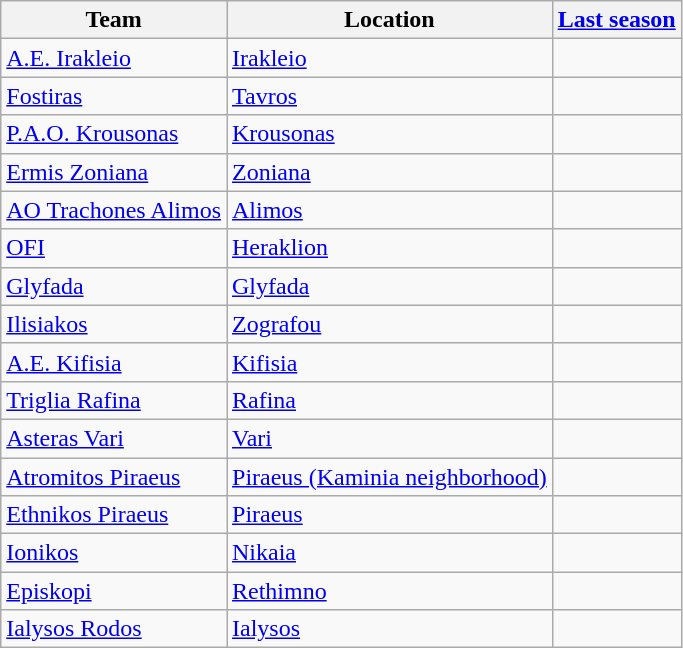<table class="wikitable sortable">
<tr>
<th>Team</th>
<th>Location</th>
<th><a href='#'>Last season</a></th>
</tr>
<tr>
<td><a href='#'>A.E. Irakleio</a></td>
<td><a href='#'>Irakleio</a></td>
<td></td>
</tr>
<tr>
<td><a href='#'>Fostiras</a></td>
<td><a href='#'>Tavros</a></td>
<td></td>
</tr>
<tr>
<td><a href='#'>P.A.O. Krousonas</a></td>
<td><a href='#'>Krousonas</a></td>
<td></td>
</tr>
<tr>
<td><a href='#'>Ermis Zoniana</a></td>
<td><a href='#'>Zoniana</a></td>
<td></td>
</tr>
<tr>
<td><a href='#'>AO Trachones Alimos</a></td>
<td><a href='#'>Alimos</a></td>
<td></td>
</tr>
<tr>
<td><a href='#'>OFI</a></td>
<td><a href='#'>Heraklion</a></td>
<td></td>
</tr>
<tr>
<td><a href='#'>Glyfada</a></td>
<td><a href='#'>Glyfada</a></td>
<td></td>
</tr>
<tr>
<td><a href='#'>Ilisiakos</a></td>
<td><a href='#'>Zografou</a></td>
<td></td>
</tr>
<tr>
<td><a href='#'>A.E. Kifisia</a></td>
<td><a href='#'>Kifisia</a></td>
<td></td>
</tr>
<tr>
<td><a href='#'>Triglia Rafina</a></td>
<td><a href='#'>Rafina</a></td>
<td></td>
</tr>
<tr>
<td><a href='#'>Asteras Vari</a></td>
<td><a href='#'>Vari</a></td>
<td></td>
</tr>
<tr>
<td><a href='#'>Atromitos Piraeus</a></td>
<td><a href='#'>Piraeus (Kaminia neighborhood)</a></td>
<td></td>
</tr>
<tr>
<td><a href='#'>Ethnikos Piraeus</a></td>
<td><a href='#'>Piraeus</a></td>
<td></td>
</tr>
<tr>
<td><a href='#'>Ionikos</a></td>
<td><a href='#'>Nikaia</a></td>
<td></td>
</tr>
<tr>
<td><a href='#'>Episkopi</a></td>
<td><a href='#'>Rethimno</a></td>
<td></td>
</tr>
<tr>
<td><a href='#'>Ialysos Rodos</a></td>
<td><a href='#'>Ialysos</a></td>
<td></td>
</tr>
</table>
